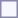<table style="border:1px solid #8888aa; background-color:#f7f8ff; padding:5px; font-size:95%; margin: 0px 12px 12px 0px;">
</table>
